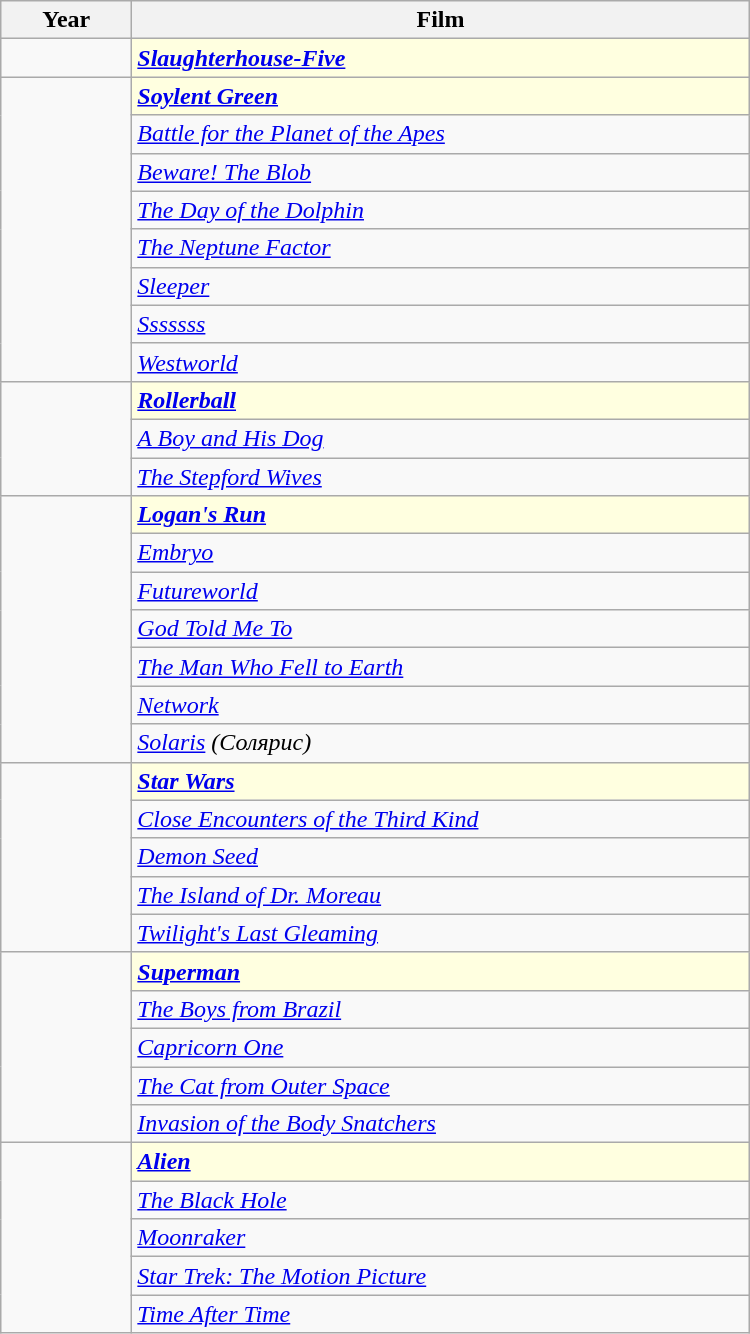<table width="500" align="centre" class="wikitable">
<tr>
<th width="80">Year</th>
<th>Film</th>
</tr>
<tr>
<td></td>
<td style="background:lightyellow"><strong><em><a href='#'>Slaughterhouse-Five</a></em></strong></td>
</tr>
<tr>
<td rowspan=8></td>
<td style="background:lightyellow"><strong><em><a href='#'>Soylent Green</a></em></strong></td>
</tr>
<tr>
<td><em><a href='#'>Battle for the Planet of the Apes</a></em></td>
</tr>
<tr>
<td><em><a href='#'>Beware! The Blob</a></em></td>
</tr>
<tr>
<td><em><a href='#'>The Day of the Dolphin</a></em></td>
</tr>
<tr>
<td><em><a href='#'>The Neptune Factor</a></em></td>
</tr>
<tr>
<td><em><a href='#'>Sleeper</a></em></td>
</tr>
<tr>
<td><em><a href='#'>Sssssss</a></em></td>
</tr>
<tr>
<td><em><a href='#'>Westworld</a></em></td>
</tr>
<tr>
<td rowspan=3></td>
<td style="background:lightyellow"><strong><em><a href='#'>Rollerball</a></em></strong></td>
</tr>
<tr>
<td><em><a href='#'>A Boy and His Dog</a></em></td>
</tr>
<tr>
<td><em><a href='#'>The Stepford Wives</a></em></td>
</tr>
<tr>
<td rowspan=7></td>
<td style="background:lightyellow"><strong><em><a href='#'>Logan's Run</a></em></strong></td>
</tr>
<tr>
<td><em><a href='#'>Embryo</a></em></td>
</tr>
<tr>
<td><em><a href='#'>Futureworld</a></em></td>
</tr>
<tr>
<td><em><a href='#'>God Told Me To</a></em></td>
</tr>
<tr>
<td><em><a href='#'>The Man Who Fell to Earth</a></em></td>
</tr>
<tr>
<td><em><a href='#'>Network</a></em></td>
</tr>
<tr>
<td><em><a href='#'>Solaris</a> (Солярис)</em></td>
</tr>
<tr>
<td rowspan=5></td>
<td style="background:lightyellow"><strong><em><a href='#'>Star Wars</a></em></strong></td>
</tr>
<tr>
<td><em><a href='#'>Close Encounters of the Third Kind</a></em></td>
</tr>
<tr>
<td><em><a href='#'>Demon Seed</a></em></td>
</tr>
<tr>
<td><em><a href='#'>The Island of Dr. Moreau</a></em></td>
</tr>
<tr>
<td><em><a href='#'>Twilight's Last Gleaming</a></em></td>
</tr>
<tr>
<td rowspan=5></td>
<td style="background:lightyellow"><strong><em><a href='#'>Superman</a></em></strong></td>
</tr>
<tr>
<td><em><a href='#'>The Boys from Brazil</a></em></td>
</tr>
<tr>
<td><em><a href='#'>Capricorn One</a></em></td>
</tr>
<tr>
<td><em><a href='#'>The Cat from Outer Space</a></em></td>
</tr>
<tr>
<td><em><a href='#'>Invasion of the Body Snatchers</a></em></td>
</tr>
<tr>
<td rowspan=5></td>
<td style="background:lightyellow"><strong><em><a href='#'>Alien</a></em></strong></td>
</tr>
<tr>
<td><em><a href='#'>The Black Hole</a></em></td>
</tr>
<tr>
<td><em><a href='#'>Moonraker</a></em></td>
</tr>
<tr>
<td><em><a href='#'>Star Trek: The Motion Picture</a></em></td>
</tr>
<tr>
<td><em><a href='#'>Time After Time</a></em></td>
</tr>
</table>
